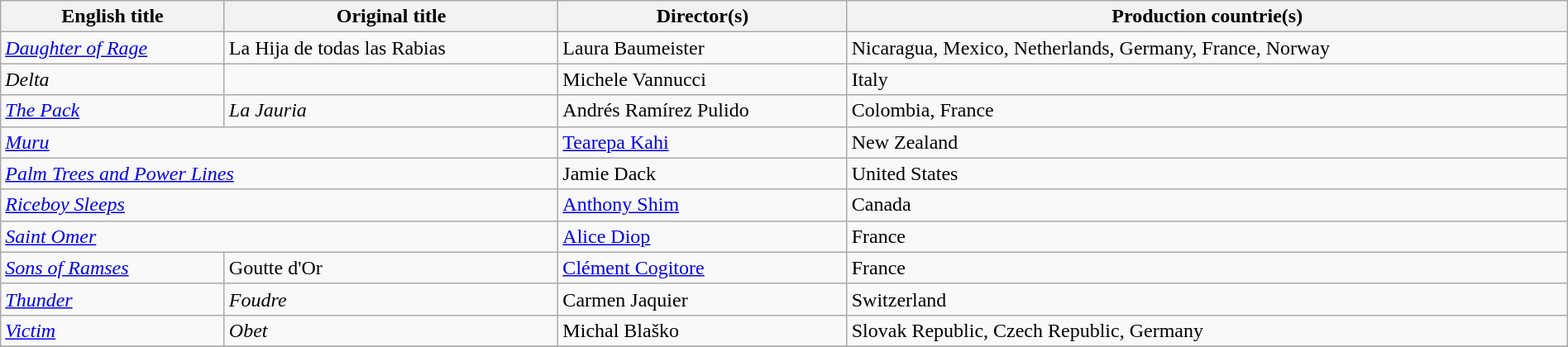<table class="sortable wikitable" style="width:100%; margin-bottom:4px" cellpadding="5">
<tr>
<th scope="col">English title</th>
<th scope="col">Original title</th>
<th scope="col">Director(s)</th>
<th scope="col">Production countrie(s)</th>
</tr>
<tr>
<td><em><a href='#'>Daughter of Rage</a></em></td>
<td>La Hija de todas las Rabias</td>
<td>Laura Baumeister</td>
<td>Nicaragua, Mexico, Netherlands, Germany, France, Norway</td>
</tr>
<tr>
<td><em>Delta</em></td>
<td></td>
<td>Michele Vannucci</td>
<td>Italy</td>
</tr>
<tr>
<td><em><a href='#'>The Pack</a></em></td>
<td><em>La Jauria</em></td>
<td>Andrés Ramírez Pulido</td>
<td>Colombia, France</td>
</tr>
<tr>
<td colspan=2><em><a href='#'>Muru</a></em></td>
<td><a href='#'>Tearepa Kahi</a></td>
<td>New Zealand</td>
</tr>
<tr>
<td colspan=2><em><a href='#'>Palm Trees and Power Lines</a></em></td>
<td>Jamie Dack</td>
<td>United States</td>
</tr>
<tr>
<td colspan="2"><em><a href='#'>Riceboy Sleeps</a></em></td>
<td><a href='#'>Anthony Shim</a></td>
<td>Canada</td>
</tr>
<tr>
<td colspan="2"><em><a href='#'>Saint Omer</a></em></td>
<td><a href='#'>Alice Diop</a></td>
<td>France</td>
</tr>
<tr>
<td><em><a href='#'>Sons of Ramses</a></em></td>
<td>Goutte d'Or</td>
<td><a href='#'>Clément Cogitore</a></td>
<td>France</td>
</tr>
<tr>
<td><em><a href='#'>Thunder</a></em></td>
<td><em>Foudre</em></td>
<td>Carmen Jaquier</td>
<td>Switzerland</td>
</tr>
<tr>
<td><em><a href='#'>Victim</a></em></td>
<td><em>Obet</em></td>
<td>Michal Blaško</td>
<td>Slovak Republic, Czech Republic, Germany</td>
</tr>
<tr>
</tr>
</table>
